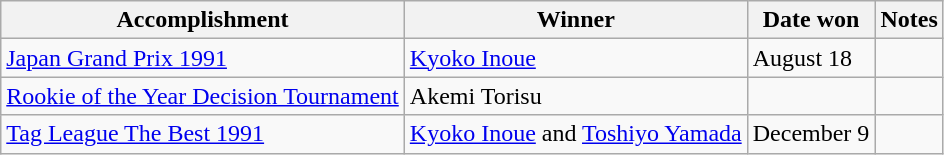<table class="wikitable">
<tr>
<th>Accomplishment</th>
<th>Winner</th>
<th>Date won</th>
<th>Notes</th>
</tr>
<tr>
<td><a href='#'> Japan Grand Prix 1991</a></td>
<td><a href='#'>Kyoko Inoue</a></td>
<td>August 18</td>
</tr>
<tr>
<td><a href='#'>Rookie of the Year Decision Tournament</a></td>
<td>Akemi Torisu</td>
<td></td>
<td></td>
</tr>
<tr>
<td><a href='#'> Tag League The Best 1991</a></td>
<td><a href='#'>Kyoko Inoue</a> and <a href='#'>Toshiyo Yamada</a></td>
<td>December 9</td>
<td></td>
</tr>
</table>
